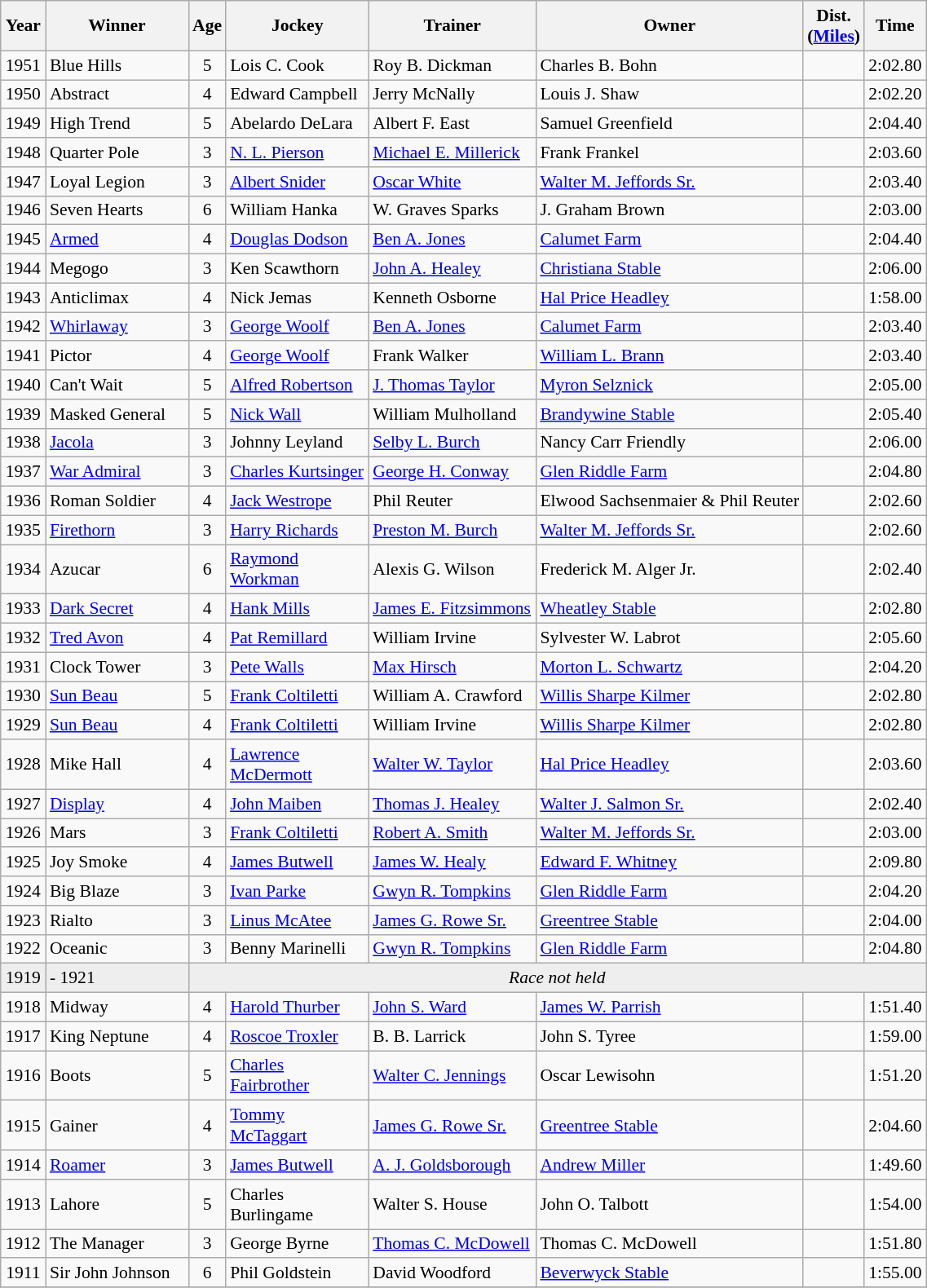<table class="wikitable sortable" style="font-size:90%">
<tr>
<th style="width:30px">Year<br></th>
<th style="width:110px">Winner<br></th>
<th style="width:20px">Age<br></th>
<th style="width:110px">Jockey<br></th>
<th style="width:130px">Trainer<br></th>
<th>Owner<br></th>
<th style="width:25px">Dist.<br> <span>(<a href='#'>Miles</a>)</span></th>
<th style="width:25px">Time<br></th>
</tr>
<tr>
<td align=center>1951</td>
<td>Blue Hills</td>
<td align=center>5</td>
<td>Lois C. Cook</td>
<td>Roy B. Dickman</td>
<td>Charles B. Bohn</td>
<td align=center></td>
<td align=center>2:02.80</td>
</tr>
<tr>
<td align=center>1950</td>
<td>Abstract</td>
<td align=center>4</td>
<td>Edward Campbell</td>
<td>Jerry McNally</td>
<td>Louis J. Shaw</td>
<td align=center></td>
<td align=center>2:02.20</td>
</tr>
<tr>
<td align=center>1949</td>
<td>High Trend</td>
<td align=center>5</td>
<td>Abelardo DeLara</td>
<td>Albert F. East</td>
<td>Samuel Greenfield</td>
<td align=center></td>
<td align=center>2:04.40</td>
</tr>
<tr>
<td align=center>1948</td>
<td>Quarter Pole</td>
<td align=center>3</td>
<td><a href='#'>N. L. Pierson</a></td>
<td><a href='#'>Michael E. Millerick</a></td>
<td>Frank Frankel</td>
<td align=center></td>
<td align=center>2:03.60</td>
</tr>
<tr>
<td align=center>1947</td>
<td>Loyal Legion</td>
<td align=center>3</td>
<td><a href='#'>Albert Snider</a></td>
<td><a href='#'>Oscar White</a></td>
<td><a href='#'>Walter M. Jeffords Sr.</a></td>
<td align=center></td>
<td align=center>2:03.40</td>
</tr>
<tr>
<td align=center>1946</td>
<td>Seven Hearts</td>
<td align=center>6</td>
<td>William Hanka</td>
<td>W. Graves Sparks</td>
<td>J. Graham Brown</td>
<td align=center></td>
<td align=center>2:03.00</td>
</tr>
<tr>
<td align=center>1945</td>
<td><a href='#'>Armed</a></td>
<td align=center>4</td>
<td><a href='#'>Douglas Dodson</a></td>
<td><a href='#'>Ben A. Jones</a></td>
<td><a href='#'>Calumet Farm</a></td>
<td align=center></td>
<td align=center>2:04.40</td>
</tr>
<tr>
<td align=center>1944</td>
<td>Megogo</td>
<td align=center>3</td>
<td>Ken Scawthorn</td>
<td><a href='#'>John A. Healey</a></td>
<td><a href='#'>Christiana Stable</a></td>
<td align=center></td>
<td align=center>2:06.00</td>
</tr>
<tr>
<td align=center>1943</td>
<td>Anticlimax</td>
<td align=center>4</td>
<td>Nick Jemas</td>
<td>Kenneth Osborne</td>
<td><a href='#'>Hal Price Headley</a></td>
<td align=center></td>
<td align=center>1:58.00</td>
</tr>
<tr>
<td align=center>1942</td>
<td><a href='#'>Whirlaway</a></td>
<td align=center>3</td>
<td><a href='#'>George Woolf</a></td>
<td><a href='#'>Ben A. Jones</a></td>
<td><a href='#'>Calumet Farm</a></td>
<td align=center></td>
<td align=center>2:03.40</td>
</tr>
<tr>
<td align=center>1941</td>
<td>Pictor</td>
<td align=center>4</td>
<td><a href='#'>George Woolf</a></td>
<td>Frank Walker</td>
<td><a href='#'>William L. Brann</a></td>
<td align=center></td>
<td align=center>2:03.40</td>
</tr>
<tr>
<td align=center>1940</td>
<td>Can't Wait</td>
<td align=center>5</td>
<td><a href='#'>Alfred Robertson</a></td>
<td><a href='#'>J. Thomas Taylor</a></td>
<td><a href='#'>Myron Selznick</a></td>
<td align=center></td>
<td align=center>2:05.00</td>
</tr>
<tr>
<td align=center>1939</td>
<td>Masked General</td>
<td align=center>5</td>
<td><a href='#'>Nick Wall</a></td>
<td>William Mulholland</td>
<td><a href='#'>Brandywine Stable</a></td>
<td align=center></td>
<td align=center>2:05.40</td>
</tr>
<tr>
<td align=center>1938</td>
<td><a href='#'>Jacola</a></td>
<td align=center>3</td>
<td>Johnny Leyland</td>
<td><a href='#'>Selby L. Burch</a></td>
<td>Nancy Carr Friendly</td>
<td align=center></td>
<td align=center>2:06.00</td>
</tr>
<tr>
<td align=center>1937</td>
<td><a href='#'>War Admiral</a></td>
<td align=center>3</td>
<td><a href='#'>Charles Kurtsinger</a></td>
<td><a href='#'>George H. Conway</a></td>
<td><a href='#'>Glen Riddle Farm</a></td>
<td align=center></td>
<td align=center>2:04.80</td>
</tr>
<tr>
<td align=center>1936</td>
<td>Roman Soldier</td>
<td align=center>4</td>
<td><a href='#'>Jack Westrope</a></td>
<td>Phil Reuter</td>
<td>Elwood Sachsenmaier & Phil Reuter</td>
<td align=center></td>
<td align=center>2:02.60</td>
</tr>
<tr>
<td align=center>1935</td>
<td><a href='#'>Firethorn</a></td>
<td align=center>3</td>
<td><a href='#'>Harry Richards</a></td>
<td><a href='#'>Preston M. Burch</a></td>
<td><a href='#'>Walter M. Jeffords Sr.</a></td>
<td align=center></td>
<td align=center>2:02.60</td>
</tr>
<tr>
<td align=center>1934</td>
<td>Azucar</td>
<td align=center>6</td>
<td><a href='#'>Raymond Workman</a></td>
<td>Alexis G. Wilson</td>
<td>Frederick M. Alger Jr.</td>
<td align=center></td>
<td align=center>2:02.40</td>
</tr>
<tr>
<td align=center>1933</td>
<td><a href='#'>Dark Secret</a></td>
<td align=center>4</td>
<td><a href='#'>Hank Mills</a></td>
<td><a href='#'>James E. Fitzsimmons</a></td>
<td><a href='#'>Wheatley Stable</a></td>
<td align=center></td>
<td align=center>2:02.80</td>
</tr>
<tr>
<td align=center>1932</td>
<td><a href='#'>Tred Avon</a></td>
<td align=center>4</td>
<td><a href='#'>Pat Remillard</a></td>
<td>William Irvine</td>
<td>Sylvester W. Labrot</td>
<td align=center></td>
<td align=center>2:05.60</td>
</tr>
<tr>
<td align=center>1931</td>
<td>Clock Tower</td>
<td align=center>3</td>
<td><a href='#'>Pete Walls</a></td>
<td><a href='#'>Max Hirsch</a></td>
<td><a href='#'>Morton L. Schwartz</a></td>
<td align=center></td>
<td align=center>2:04.20</td>
</tr>
<tr>
<td align=center>1930</td>
<td><a href='#'>Sun Beau</a></td>
<td align=center>5</td>
<td><a href='#'>Frank Coltiletti</a></td>
<td>William A. Crawford</td>
<td><a href='#'>Willis Sharpe Kilmer</a></td>
<td align=center></td>
<td align=center>2:02.80</td>
</tr>
<tr>
<td align=center>1929</td>
<td><a href='#'>Sun Beau</a></td>
<td align=center>4</td>
<td><a href='#'>Frank Coltiletti</a></td>
<td>William Irvine</td>
<td><a href='#'>Willis Sharpe Kilmer</a></td>
<td align=center></td>
<td align=center>2:02.80</td>
</tr>
<tr>
<td align=center>1928</td>
<td>Mike Hall</td>
<td align=center>4</td>
<td><a href='#'>Lawrence McDermott</a></td>
<td><a href='#'>Walter W. Taylor</a></td>
<td><a href='#'>Hal Price Headley</a></td>
<td align=center></td>
<td align=center>2:03.60</td>
</tr>
<tr>
<td align=center>1927</td>
<td><a href='#'>Display</a></td>
<td align=center>4</td>
<td><a href='#'>John Maiben</a></td>
<td><a href='#'>Thomas J. Healey</a></td>
<td><a href='#'>Walter J. Salmon Sr.</a></td>
<td align=center></td>
<td align=center>2:02.40</td>
</tr>
<tr>
<td align=center>1926</td>
<td>Mars</td>
<td align=center>3</td>
<td><a href='#'>Frank Coltiletti</a></td>
<td><a href='#'>Robert A. Smith</a></td>
<td><a href='#'>Walter M. Jeffords Sr.</a></td>
<td align=center></td>
<td align=center>2:03.00</td>
</tr>
<tr>
<td align=center>1925</td>
<td>Joy Smoke</td>
<td align=center>4</td>
<td><a href='#'>James Butwell</a></td>
<td><a href='#'>James W. Healy</a></td>
<td><a href='#'>Edward F. Whitney</a></td>
<td align=center></td>
<td align=center>2:09.80</td>
</tr>
<tr>
<td align=center>1924</td>
<td>Big Blaze</td>
<td align=center>3</td>
<td><a href='#'>Ivan Parke</a></td>
<td><a href='#'>Gwyn R. Tompkins</a></td>
<td><a href='#'>Glen Riddle Farm</a></td>
<td align=center></td>
<td align=center>2:04.20</td>
</tr>
<tr>
<td align=center>1923</td>
<td>Rialto</td>
<td align=center>3</td>
<td><a href='#'>Linus McAtee</a></td>
<td><a href='#'>James G. Rowe Sr.</a></td>
<td><a href='#'>Greentree Stable</a></td>
<td align=center></td>
<td align=center>2:04.00</td>
</tr>
<tr>
<td align=center>1922</td>
<td>Oceanic</td>
<td align=center>3</td>
<td>Benny Marinelli</td>
<td><a href='#'>Gwyn R. Tompkins</a></td>
<td><a href='#'>Glen Riddle Farm</a></td>
<td align=center></td>
<td align=center>2:04.80</td>
</tr>
<tr bgcolor="#eeeeee">
<td align=center>1919</td>
<td>- 1921</td>
<td align=center  colspan=9><em>Race not held</em></td>
</tr>
<tr>
<td align=center>1918</td>
<td>Midway</td>
<td align=center>4</td>
<td><a href='#'>Harold Thurber</a></td>
<td><a href='#'>John S. Ward</a></td>
<td><a href='#'>James W. Parrish</a></td>
<td align=center></td>
<td align=center>1:51.40</td>
</tr>
<tr>
<td align=center>1917</td>
<td>King Neptune</td>
<td align=center>4</td>
<td><a href='#'>Roscoe Troxler</a></td>
<td>B. B. Larrick</td>
<td>John S. Tyree</td>
<td align=center></td>
<td align=center>1:59.00</td>
</tr>
<tr>
<td align=center>1916</td>
<td>Boots</td>
<td align=center>5</td>
<td><a href='#'>Charles Fairbrother</a></td>
<td><a href='#'>Walter C. Jennings</a></td>
<td>Oscar Lewisohn</td>
<td align=center></td>
<td align=center>1:51.20</td>
</tr>
<tr>
<td align=center>1915</td>
<td>Gainer</td>
<td align=center>4</td>
<td><a href='#'>Tommy McTaggart</a></td>
<td><a href='#'>James G. Rowe Sr.</a></td>
<td><a href='#'>Greentree Stable</a></td>
<td align=center></td>
<td align=center>2:04.60</td>
</tr>
<tr>
<td align=center>1914</td>
<td><a href='#'>Roamer</a></td>
<td align=center>3</td>
<td><a href='#'>James Butwell</a></td>
<td><a href='#'>A. J. Goldsborough</a></td>
<td><a href='#'>Andrew Miller</a></td>
<td align=center></td>
<td align=center>1:49.60</td>
</tr>
<tr>
<td align=center>1913</td>
<td>Lahore</td>
<td align=center>5</td>
<td>Charles Burlingame</td>
<td>Walter S. House</td>
<td>John O. Talbott</td>
<td align=center></td>
<td align=center>1:54.00</td>
</tr>
<tr>
<td align=center>1912</td>
<td>The Manager</td>
<td align=center>3</td>
<td>George Byrne</td>
<td><a href='#'>Thomas C. McDowell</a></td>
<td>Thomas C. McDowell</td>
<td align=center></td>
<td align=center>1:51.80</td>
</tr>
<tr>
<td align=center>1911</td>
<td>Sir John Johnson</td>
<td align=center>6</td>
<td>Phil Goldstein</td>
<td>David Woodford</td>
<td><a href='#'>Beverwyck Stable</a></td>
<td align=center></td>
<td align=center>1:55.00</td>
</tr>
<tr>
</tr>
</table>
